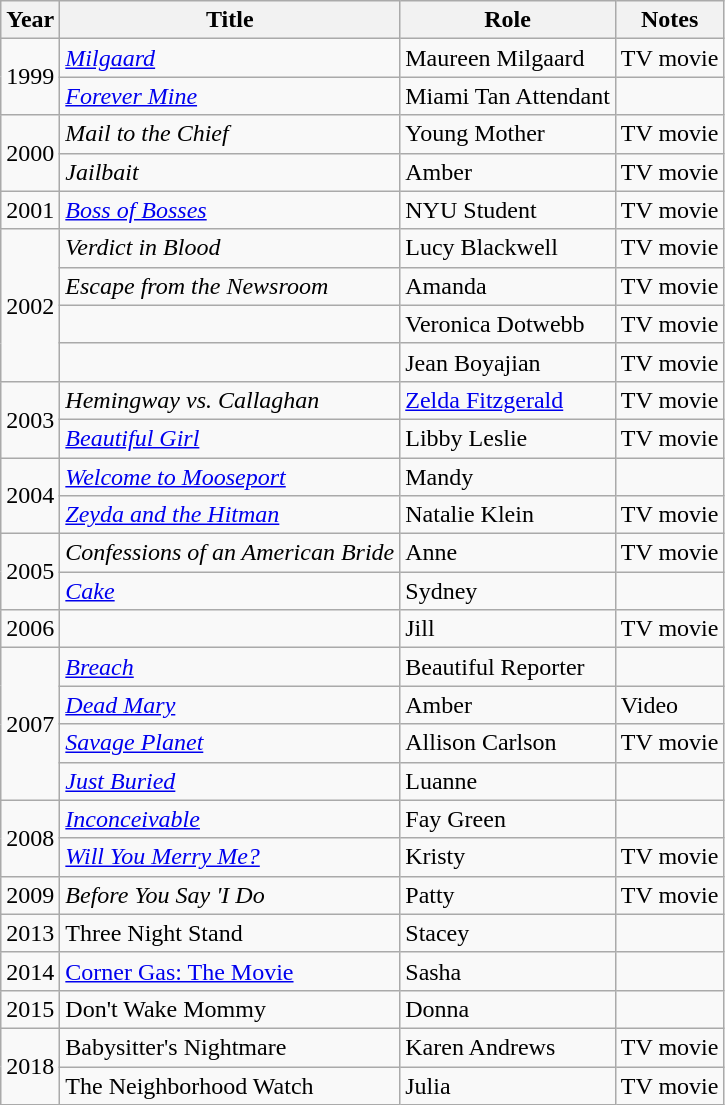<table class="wikitable sortable">
<tr>
<th>Year</th>
<th>Title</th>
<th>Role</th>
<th>Notes</th>
</tr>
<tr>
<td rowspan="2">1999</td>
<td><em><a href='#'>Milgaard</a></em></td>
<td>Maureen Milgaard</td>
<td>TV movie</td>
</tr>
<tr>
<td><em><a href='#'>Forever Mine</a></em></td>
<td>Miami Tan Attendant</td>
<td></td>
</tr>
<tr>
<td rowspan="2">2000</td>
<td><em>Mail to the Chief</em></td>
<td>Young Mother</td>
<td>TV movie</td>
</tr>
<tr>
<td><em>Jailbait</em></td>
<td>Amber</td>
<td>TV movie</td>
</tr>
<tr>
<td>2001</td>
<td><em><a href='#'>Boss of Bosses</a></em></td>
<td>NYU Student</td>
<td>TV movie</td>
</tr>
<tr>
<td rowspan="4">2002</td>
<td><em>Verdict in Blood</em></td>
<td>Lucy Blackwell</td>
<td>TV movie</td>
</tr>
<tr>
<td><em>Escape from the Newsroom</em></td>
<td>Amanda</td>
<td>TV movie</td>
</tr>
<tr>
<td><em></em></td>
<td>Veronica Dotwebb</td>
<td>TV movie</td>
</tr>
<tr>
<td><em></em></td>
<td>Jean Boyajian</td>
<td>TV movie</td>
</tr>
<tr>
<td rowspan="2">2003</td>
<td><em>Hemingway vs. Callaghan</em></td>
<td><a href='#'>Zelda Fitzgerald</a></td>
<td>TV movie</td>
</tr>
<tr>
<td><em><a href='#'>Beautiful Girl</a></em></td>
<td>Libby Leslie</td>
<td>TV movie</td>
</tr>
<tr>
<td rowspan="2">2004</td>
<td><em><a href='#'>Welcome to Mooseport</a></em></td>
<td>Mandy</td>
<td></td>
</tr>
<tr>
<td><em><a href='#'>Zeyda and the Hitman</a></em></td>
<td>Natalie Klein</td>
<td>TV movie</td>
</tr>
<tr>
<td rowspan="2">2005</td>
<td><em>Confessions of an American Bride</em></td>
<td>Anne</td>
<td>TV movie</td>
</tr>
<tr>
<td><em><a href='#'>Cake</a></em></td>
<td>Sydney</td>
<td></td>
</tr>
<tr>
<td>2006</td>
<td><em></em></td>
<td>Jill</td>
<td>TV movie</td>
</tr>
<tr>
<td rowspan="4">2007</td>
<td><em><a href='#'>Breach</a></em></td>
<td>Beautiful Reporter</td>
<td></td>
</tr>
<tr>
<td><em><a href='#'>Dead Mary</a></em></td>
<td>Amber</td>
<td>Video</td>
</tr>
<tr>
<td><em><a href='#'>Savage Planet</a></em></td>
<td>Allison Carlson</td>
<td>TV movie</td>
</tr>
<tr>
<td><em><a href='#'>Just Buried</a></em></td>
<td>Luanne</td>
<td></td>
</tr>
<tr>
<td rowspan="2">2008</td>
<td><em><a href='#'>Inconceivable</a></em></td>
<td>Fay Green</td>
<td></td>
</tr>
<tr>
<td><em><a href='#'>Will You Merry Me?</a></em></td>
<td>Kristy</td>
<td>TV movie</td>
</tr>
<tr>
<td>2009</td>
<td><em>Before You Say 'I Do<strong></td>
<td>Patty</td>
<td>TV movie</td>
</tr>
<tr>
<td>2013</td>
<td></em>Three Night Stand<em></td>
<td>Stacey</td>
<td></td>
</tr>
<tr>
<td>2014</td>
<td></em><a href='#'>Corner Gas: The Movie</a><em></td>
<td>Sasha</td>
<td></td>
</tr>
<tr>
<td>2015</td>
<td></em>Don't Wake Mommy<em></td>
<td>Donna</td>
<td></td>
</tr>
<tr>
<td rowspan="2">2018</td>
<td></em>Babysitter's Nightmare<em></td>
<td>Karen Andrews</td>
<td>TV movie</td>
</tr>
<tr>
<td></em>The Neighborhood Watch<em></td>
<td>Julia</td>
<td>TV movie</td>
</tr>
</table>
